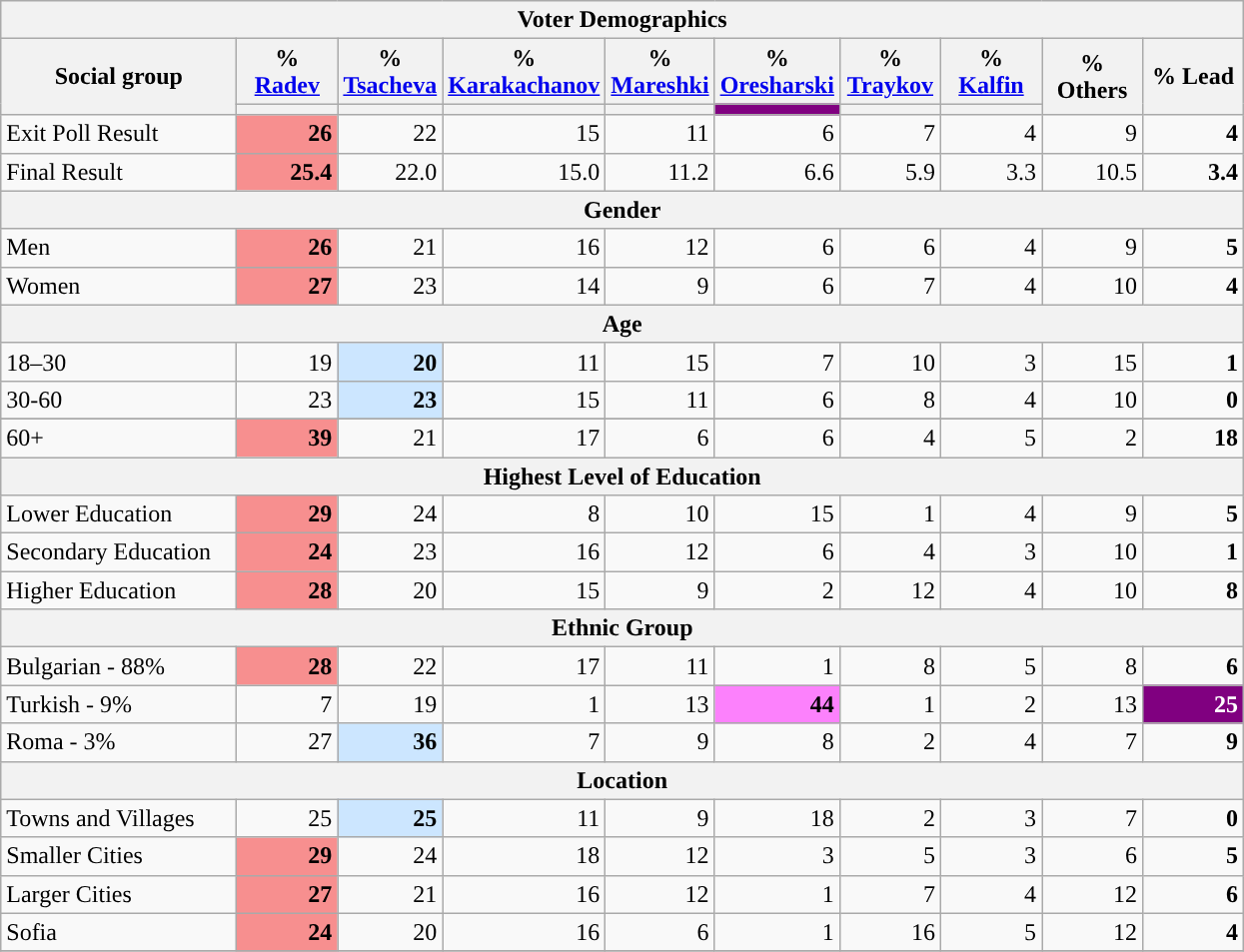<table class=wikitable>
<tr>
<th colspan="10">Voter Demographics</th>
</tr>
<tr>
<th style="width:150px;" rowspan="2">Social group</th>
<th style="width:60px;" class="unsortable">% <a href='#'>Radev</a></th>
<th style="width:60px;" class="unsortable">% <a href='#'>Tsacheva</a></th>
<th style="width:60px;" class="unsortable">% <a href='#'>Karakachanov</a></th>
<th style="width:60px;" class="unsortable">% <a href='#'>Mareshki</a></th>
<th style="width:60px;" class="unsortable">% <a href='#'>Oresharski</a></th>
<th style="width:60px;" class="unsortable">% <a href='#'>Traykov</a></th>
<th style="width:60px;" class="unsortable">% <a href='#'>Kalfin</a></th>
<th style="width:60px;" rowspan="2" class="unsortable">% Others</th>
<th style="width:60px;" rowspan="2" class="unsortable">% Lead</th>
</tr>
<tr>
<th class="unsortable" style="color:inherit;background:"></th>
<th class="unsortable" style="color:inherit;background:"></th>
<th class="unsortable" style="color:inherit;background:"></th>
<th class="unsortable" style="color:inherit;background:"></th>
<th class="unsortable" style="color:inherit;background:#800080;  width:60px;"></th>
<th class="unsortable" style="color:inherit;background:"></th>
<th class="unsortable" style="color:inherit;background:"></th>
</tr>
<tr>
<td>Exit Poll Result</td>
<td style="text-align:right; background:#F78F8F;"><strong>26</strong></td>
<td style="text-align:right;">22</td>
<td style="text-align:right;">15</td>
<td style="text-align:right;">11</td>
<td style="text-align:right;">6</td>
<td style="text-align:right;">7</td>
<td style="text-align:right;">4</td>
<td style="text-align:right;">9</td>
<td style="text-align:right; background:"><strong>4</strong></td>
</tr>
<tr>
<td>Final Result</td>
<td style="text-align:right; background:#F78F8F;"><strong>25.4</strong></td>
<td style="text-align:right;">22.0</td>
<td style="text-align:right;">15.0</td>
<td style="text-align:right;">11.2</td>
<td style="text-align:right;">6.6</td>
<td style="text-align:right;">5.9</td>
<td style="text-align:right;">3.3</td>
<td style="text-align:right;">10.5</td>
<td style="text-align:right; background:"><strong>3.4</strong></td>
</tr>
<tr>
<th colspan=10>Gender</th>
</tr>
<tr>
<td>Men</td>
<td style="text-align:right; background:#F78F8F;"><strong>26</strong></td>
<td style="text-align:right;">21</td>
<td style="text-align:right;">16</td>
<td style="text-align:right;">12</td>
<td style="text-align:right;">6</td>
<td style="text-align:right;">6</td>
<td style="text-align:right;">4</td>
<td style="text-align:right;">9</td>
<td style="text-align:right; background:"><strong>5</strong></td>
</tr>
<tr>
<td>Women</td>
<td style="text-align:right; background:#F78F8F;"><strong>27</strong></td>
<td style="text-align:right;">23</td>
<td style="text-align:right;">14</td>
<td style="text-align:right;">9</td>
<td style="text-align:right;">6</td>
<td style="text-align:right;">7</td>
<td style="text-align:right;">4</td>
<td style="text-align:right;">10</td>
<td style="text-align:right; background:"><strong>4</strong></td>
</tr>
<tr>
<th colspan=10>Age</th>
</tr>
<tr>
<td>18–30</td>
<td style="text-align:right;">19</td>
<td style="text-align:right; background:#CCE6FF;"><strong>20</strong></td>
<td style="text-align:right;">11</td>
<td style="text-align:right;">15</td>
<td style="text-align:right;">7</td>
<td style="text-align:right;">10</td>
<td style="text-align:right;">3</td>
<td style="text-align:right;">15</td>
<td style="text-align:right; background:"><strong>1</strong></td>
</tr>
<tr>
<td>30-60</td>
<td style="text-align:right;">23</td>
<td style="text-align:right; background:#CCE6FF;"><strong>23</strong></td>
<td style="text-align:right;">15</td>
<td style="text-align:right;">11</td>
<td style="text-align:right;">6</td>
<td style="text-align:right;">8</td>
<td style="text-align:right;">4</td>
<td style="text-align:right;">10</td>
<td style="text-align:right; background:"><strong>0</strong></td>
</tr>
<tr>
</tr>
<tr>
<td>60+</td>
<td style="text-align:right; background:#F78F8F;"><strong>39</strong></td>
<td style="text-align:right;">21</td>
<td style="text-align:right;">17</td>
<td style="text-align:right;">6</td>
<td style="text-align:right;">6</td>
<td style="text-align:right;">4</td>
<td style="text-align:right;">5</td>
<td style="text-align:right;">2</td>
<td style="text-align:right; background:"><strong>18</strong></td>
</tr>
<tr>
<th colspan=10>Highest Level of Education</th>
</tr>
<tr>
<td>Lower Education</td>
<td style="text-align:right; background:#F78F8F;"><strong>29</strong></td>
<td style="text-align:right;">24</td>
<td style="text-align:right;">8</td>
<td style="text-align:right;">10</td>
<td style="text-align:right;">15</td>
<td style="text-align:right;">1</td>
<td style="text-align:right;">4</td>
<td style="text-align:right;">9</td>
<td style="text-align:right; background:"><strong>5</strong></td>
</tr>
<tr>
<td>Secondary Education</td>
<td style="text-align:right; background:#F78F8F;"><strong>24</strong></td>
<td style="text-align:right;">23</td>
<td style="text-align:right;">16</td>
<td style="text-align:right;">12</td>
<td style="text-align:right;">6</td>
<td style="text-align:right;">4</td>
<td style="text-align:right;">3</td>
<td style="text-align:right;">10</td>
<td style="text-align:right; background:"><strong>1</strong></td>
</tr>
<tr>
<td>Higher Education</td>
<td style="text-align:right; background:#F78F8F;"><strong>28</strong></td>
<td style="text-align:right;">20</td>
<td style="text-align:right;">15</td>
<td style="text-align:right;">9</td>
<td style="text-align:right;">2</td>
<td style="text-align:right;">12</td>
<td style="text-align:right;">4</td>
<td style="text-align:right;">10</td>
<td style="text-align:right; background:"><strong>8</strong></td>
</tr>
<tr>
<th colspan=10>Ethnic Group</th>
</tr>
<tr>
<td>Bulgarian - 88%</td>
<td style="text-align:right; background:#F78F8F;"><strong>28</strong></td>
<td style="text-align:right;">22</td>
<td style="text-align:right;">17</td>
<td style="text-align:right;">11</td>
<td style="text-align:right;">1</td>
<td style="text-align:right;">8</td>
<td style="text-align:right;">5</td>
<td style="text-align:right;">8</td>
<td style="text-align:right; background:"><strong>6</strong></td>
</tr>
<tr>
<td>Turkish - 9%</td>
<td style="text-align:right;">7</td>
<td style="text-align:right;">19</td>
<td style="text-align:right;">1</td>
<td style="text-align:right;">13</td>
<td style="text-align:right; background:#FC81FC"><strong>44</strong></td>
<td style="text-align:right;">1</td>
<td style="text-align:right;">2</td>
<td style="text-align:right;">13</td>
<td style="text-align:right; background:#800080; color:white;"><strong>25</strong></td>
</tr>
<tr>
<td>Roma - 3%</td>
<td style="text-align:right;">27</td>
<td style="text-align:right; background:#CCE6FF;"><strong>36</strong></td>
<td style="text-align:right;">7</td>
<td style="text-align:right;">9</td>
<td style="text-align:right;">8</td>
<td style="text-align:right;">2</td>
<td style="text-align:right;">4</td>
<td style="text-align:right;">7</td>
<td style="text-align:right; background:"><strong>9</strong></td>
</tr>
<tr>
<th colspan=10>Location</th>
</tr>
<tr>
<td>Towns and Villages</td>
<td style="text-align:right;">25</td>
<td style="text-align:right; background:#CCE6FF;"><strong>25</strong></td>
<td style="text-align:right;">11</td>
<td style="text-align:right;">9</td>
<td style="text-align:right;">18</td>
<td style="text-align:right;">2</td>
<td style="text-align:right;">3</td>
<td style="text-align:right;">7</td>
<td style="text-align:right; background:"><strong>0</strong></td>
</tr>
<tr>
<td>Smaller Cities</td>
<td style="text-align:right; background:#F78F8F;"><strong>29</strong></td>
<td style="text-align:right;">24</td>
<td style="text-align:right;">18</td>
<td style="text-align:right;">12</td>
<td style="text-align:right;">3</td>
<td style="text-align:right;">5</td>
<td style="text-align:right;">3</td>
<td style="text-align:right;">6</td>
<td style="text-align:right; background:"><strong>5</strong></td>
</tr>
<tr>
<td>Larger Cities</td>
<td style="text-align:right; background:#F78F8F;"><strong>27</strong></td>
<td style="text-align:right;">21</td>
<td style="text-align:right;">16</td>
<td style="text-align:right;">12</td>
<td style="text-align:right;">1</td>
<td style="text-align:right;">7</td>
<td style="text-align:right;">4</td>
<td style="text-align:right;">12</td>
<td style="text-align:right; background:"><strong>6</strong></td>
</tr>
<tr>
<td>Sofia</td>
<td style="text-align:right; background:#F78F8F;"><strong>24</strong></td>
<td style="text-align:right;">20</td>
<td style="text-align:right;">16</td>
<td style="text-align:right;">6</td>
<td style="text-align:right;">1</td>
<td style="text-align:right;">16</td>
<td style="text-align:right;">5</td>
<td style="text-align:right;">12</td>
<td style="text-align:right; background:"><strong>4</strong></td>
</tr>
<tr>
</tr>
</table>
